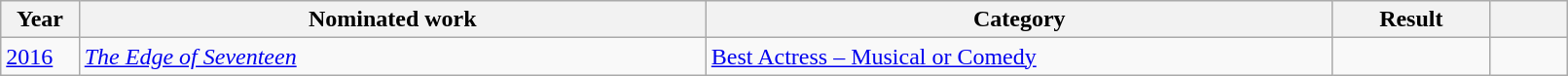<table class="wikitable" style="width:85%;">
<tr>
<th width=5%>Year</th>
<th style="width:40%;">Nominated work</th>
<th style="width:40%;">Category</th>
<th style="width:10%;">Result</th>
<th width=5%></th>
</tr>
<tr>
<td><a href='#'>2016</a></td>
<td><em><a href='#'>The Edge of Seventeen</a></em></td>
<td><a href='#'>Best Actress – Musical or Comedy</a></td>
<td></td>
<td align="center"></td>
</tr>
</table>
